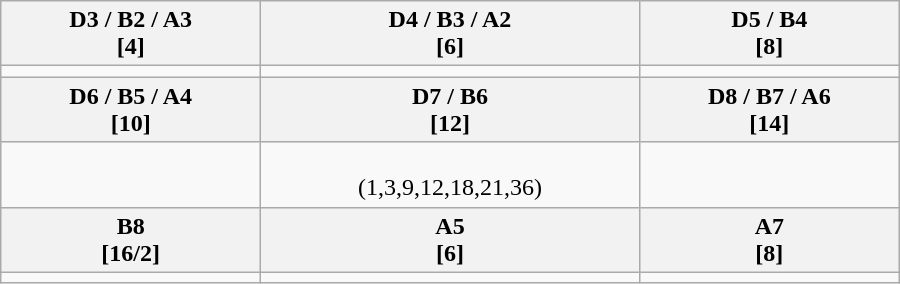<table class=wikitable width=600>
<tr align=center>
<th>D3 / B2 / A3<br>[4]</th>
<th>D4 / B3 / A2<br>[6]</th>
<th>D5 / B4<br>[8]</th>
</tr>
<tr align=center>
<td></td>
<td></td>
<td></td>
</tr>
<tr align=center>
<th>D6 / B5 / A4<br>[10]</th>
<th>D7 / B6<br>[12]</th>
<th>D8 / B7 / A6<br>[14]</th>
</tr>
<tr align=center>
<td></td>
<td><br>(1,3,9,12,18,21,36)</td>
<td></td>
</tr>
<tr align=center>
<th>B8<br>[16/2]</th>
<th>A5<br>[6]</th>
<th>A7<br>[8]</th>
</tr>
<tr align=center>
<td></td>
<td></td>
<td></td>
</tr>
</table>
